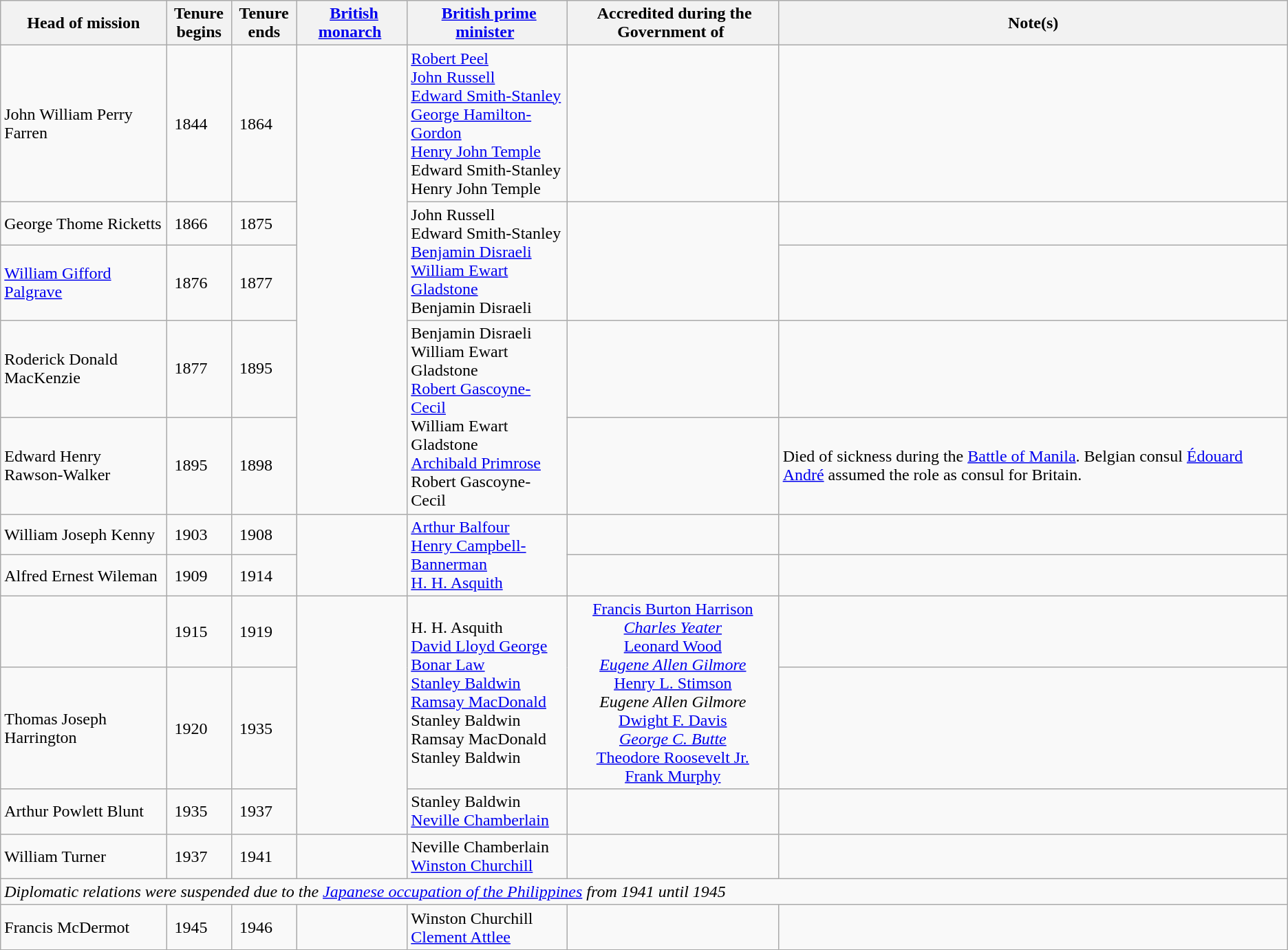<table class="wikitable">
<tr>
<th>Head of mission</th>
<th> Tenure <br> begins</th>
<th> Tenure <br> ends</th>
<th> <a href='#'>British monarch</a> </th>
<th> <a href='#'>British prime minister</a> </th>
<th> Accredited during the Government of </th>
<th> Note(s) </th>
</tr>
<tr>
<td>John William Perry Farren</td>
<td> 1844</td>
<td> 1864</td>
<td rowspan="5"></td>
<td><a href='#'>Robert Peel</a><br><a href='#'>John Russell</a><br><a href='#'>Edward Smith-Stanley</a><br><a href='#'>George Hamilton-Gordon</a><br><a href='#'>Henry John Temple</a><br>Edward Smith-Stanley<br>Henry John Temple</td>
<td></td>
<td></td>
</tr>
<tr>
<td>George Thome Ricketts</td>
<td> 1866</td>
<td> 1875</td>
<td rowspan="2">John Russell<br>Edward Smith-Stanley<br><a href='#'>Benjamin Disraeli</a><br><a href='#'>William Ewart Gladstone</a><br>Benjamin Disraeli</td>
<td rowspan="2"></td>
<td></td>
</tr>
<tr>
<td><a href='#'>William Gifford Palgrave</a></td>
<td> 1876</td>
<td> 1877</td>
<td></td>
</tr>
<tr>
<td>Roderick Donald MacKenzie</td>
<td> 1877</td>
<td> 1895</td>
<td rowspan="2">Benjamin Disraeli<br>William Ewart Gladstone<br><a href='#'>Robert Gascoyne-Cecil</a><br>William Ewart Gladstone<br><a href='#'>Archibald Primrose</a><br>Robert Gascoyne-Cecil</td>
<td></td>
<td></td>
</tr>
<tr>
<td>Edward Henry Rawson-Walker</td>
<td> 1895</td>
<td> 1898</td>
<td></td>
<td>Died of sickness during the <a href='#'>Battle of Manila</a>. Belgian consul <a href='#'>Édouard André</a> assumed the role as consul for Britain.</td>
</tr>
<tr>
<td>William Joseph Kenny</td>
<td> 1903</td>
<td> 1908</td>
<td rowspan="2"></td>
<td rowspan="2"><a href='#'>Arthur Balfour</a><br><a href='#'>Henry Campbell-Bannerman</a><br><a href='#'>H. H. Asquith</a></td>
<td></td>
<td></td>
</tr>
<tr>
<td>Alfred Ernest Wileman</td>
<td> 1909</td>
<td> 1914</td>
<td></td>
<td></td>
</tr>
<tr>
<td></td>
<td> 1915</td>
<td> 1919</td>
<td rowspan="3"></td>
<td rowspan="2">H. H. Asquith<br><a href='#'>David Lloyd George</a><br><a href='#'>Bonar Law</a><br><a href='#'>Stanley Baldwin</a><br><a href='#'>Ramsay MacDonald</a><br>Stanley Baldwin<br>Ramsay MacDonald<br>Stanley Baldwin</td>
<td rowspan="2" style="text-align:center;"><a href='#'>Francis Burton Harrison</a><br><em><a href='#'>Charles Yeater</a></em><br><a href='#'>Leonard Wood</a><br><em><a href='#'>Eugene Allen Gilmore</a></em><br><a href='#'>Henry L. Stimson</a><br><em>Eugene Allen Gilmore</em><br><a href='#'>Dwight F. Davis</a><br><em><a href='#'>George C. Butte</a></em><br><a href='#'>Theodore Roosevelt Jr.</a><br><a href='#'>Frank Murphy</a></td>
<td></td>
</tr>
<tr>
<td>Thomas Joseph Harrington</td>
<td> 1920</td>
<td> 1935</td>
<td></td>
</tr>
<tr>
<td>Arthur Powlett Blunt</td>
<td> 1935</td>
<td> 1937</td>
<td>Stanley Baldwin<br><a href='#'>Neville Chamberlain</a></td>
<td></td>
<td></td>
</tr>
<tr>
<td>William Turner</td>
<td> 1937</td>
<td> 1941</td>
<td></td>
<td>Neville Chamberlain<br><a href='#'>Winston Churchill</a></td>
<td></td>
<td></td>
</tr>
<tr>
<td colspan="7"><em>Diplomatic relations were suspended due to the <a href='#'>Japanese occupation of the Philippines</a> from 1941 until 1945</em></td>
</tr>
<tr>
<td>Francis McDermot</td>
<td> 1945</td>
<td> 1946</td>
<td></td>
<td>Winston Churchill<br><a href='#'>Clement Attlee</a></td>
<td></td>
<td></td>
</tr>
</table>
